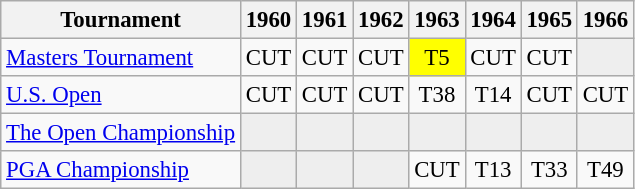<table class="wikitable" style="font-size:95%;text-align:center;">
<tr>
<th>Tournament</th>
<th>1960</th>
<th>1961</th>
<th>1962</th>
<th>1963</th>
<th>1964</th>
<th>1965</th>
<th>1966</th>
</tr>
<tr>
<td align=left><a href='#'>Masters Tournament</a></td>
<td>CUT</td>
<td>CUT</td>
<td>CUT</td>
<td style="background:yellow;">T5</td>
<td>CUT</td>
<td>CUT</td>
<td style="background:#eeeeee;"></td>
</tr>
<tr>
<td align=left><a href='#'>U.S. Open</a></td>
<td>CUT</td>
<td>CUT</td>
<td>CUT</td>
<td>T38</td>
<td>T14</td>
<td>CUT</td>
<td>CUT</td>
</tr>
<tr>
<td align=left><a href='#'>The Open Championship</a></td>
<td style="background:#eeeeee;"></td>
<td style="background:#eeeeee;"></td>
<td style="background:#eeeeee;"></td>
<td style="background:#eeeeee;"></td>
<td style="background:#eeeeee;"></td>
<td style="background:#eeeeee;"></td>
<td style="background:#eeeeee;"></td>
</tr>
<tr>
<td align=left><a href='#'>PGA Championship</a></td>
<td style="background:#eeeeee;"></td>
<td style="background:#eeeeee;"></td>
<td style="background:#eeeeee;"></td>
<td>CUT</td>
<td>T13</td>
<td>T33</td>
<td>T49</td>
</tr>
</table>
